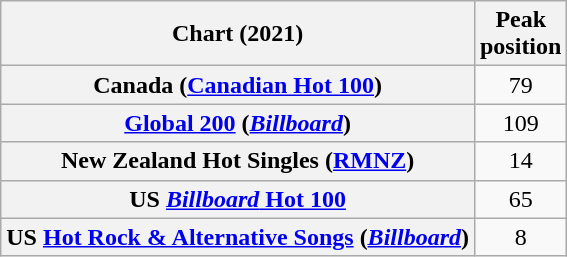<table class="wikitable sortable plainrowheaders" style="text-align:center">
<tr>
<th scope="col">Chart (2021)</th>
<th scope="col">Peak<br>position</th>
</tr>
<tr>
<th scope="row">Canada (<a href='#'>Canadian Hot 100</a>)</th>
<td>79</td>
</tr>
<tr>
<th scope="row"><a href='#'>Global 200</a> (<em><a href='#'>Billboard</a></em>)</th>
<td>109</td>
</tr>
<tr>
<th scope="row">New Zealand Hot Singles (<a href='#'>RMNZ</a>)</th>
<td>14</td>
</tr>
<tr>
<th scope="row">US <a href='#'><em>Billboard</em> Hot 100</a></th>
<td>65</td>
</tr>
<tr>
<th scope="row">US <a href='#'>Hot Rock & Alternative Songs</a> (<em><a href='#'>Billboard</a></em>)</th>
<td>8</td>
</tr>
</table>
